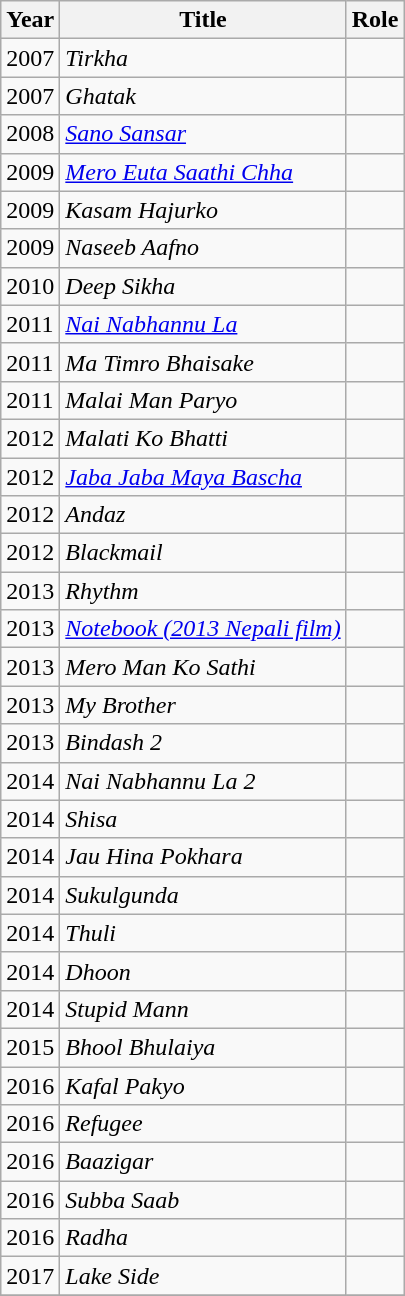<table class="wikitable sortable">
<tr>
<th>Year</th>
<th>Title</th>
<th>Role</th>
</tr>
<tr>
<td>2007</td>
<td><em>Tirkha</em></td>
<td></td>
</tr>
<tr>
<td>2007</td>
<td><em>Ghatak</em></td>
<td></td>
</tr>
<tr>
<td>2008</td>
<td><em><a href='#'>Sano Sansar</a></em></td>
<td></td>
</tr>
<tr>
<td>2009</td>
<td><em><a href='#'>Mero Euta Saathi Chha</a></em></td>
<td></td>
</tr>
<tr>
<td>2009</td>
<td><em>Kasam Hajurko</em></td>
<td></td>
</tr>
<tr>
<td>2009</td>
<td><em>Naseeb Aafno</em></td>
<td></td>
</tr>
<tr>
<td>2010</td>
<td><em>Deep Sikha</em></td>
<td></td>
</tr>
<tr>
<td>2011</td>
<td><em><a href='#'>Nai Nabhannu La</a></em></td>
<td></td>
</tr>
<tr>
<td>2011</td>
<td><em>Ma Timro Bhaisake</em></td>
<td></td>
</tr>
<tr>
<td>2011</td>
<td><em>Malai Man Paryo</em></td>
<td></td>
</tr>
<tr>
<td>2012</td>
<td><em>Malati Ko Bhatti</em></td>
<td></td>
</tr>
<tr>
<td>2012</td>
<td><em><a href='#'>Jaba Jaba Maya Bascha</a></em></td>
<td></td>
</tr>
<tr>
<td>2012</td>
<td><em>Andaz</em></td>
<td></td>
</tr>
<tr>
<td>2012</td>
<td><em>Blackmail</em></td>
<td></td>
</tr>
<tr>
<td>2013</td>
<td><em>Rhythm</em></td>
<td></td>
</tr>
<tr>
<td>2013</td>
<td><em><a href='#'>Notebook (2013 Nepali film)</a></em></td>
<td></td>
</tr>
<tr>
<td>2013</td>
<td><em>Mero Man Ko Sathi</em></td>
<td></td>
</tr>
<tr>
<td>2013</td>
<td><em>My Brother</em></td>
<td></td>
</tr>
<tr>
<td>2013</td>
<td><em>Bindash 2</em></td>
<td></td>
</tr>
<tr>
<td>2014</td>
<td><em>Nai Nabhannu La 2</em></td>
<td></td>
</tr>
<tr>
<td>2014</td>
<td><em>Shisa</em></td>
<td></td>
</tr>
<tr>
<td>2014</td>
<td><em>Jau Hina Pokhara</em></td>
<td></td>
</tr>
<tr>
<td>2014</td>
<td><em>Sukulgunda</em></td>
<td></td>
</tr>
<tr>
<td>2014</td>
<td><em>Thuli</em></td>
<td></td>
</tr>
<tr>
<td>2014</td>
<td><em>Dhoon</em></td>
<td></td>
</tr>
<tr>
<td>2014</td>
<td><em>Stupid Mann</em></td>
<td></td>
</tr>
<tr>
<td>2015</td>
<td><em>Bhool Bhulaiya</em></td>
<td></td>
</tr>
<tr>
<td>2016</td>
<td><em>Kafal Pakyo</em></td>
<td></td>
</tr>
<tr>
<td>2016</td>
<td><em>Refugee</em></td>
<td></td>
</tr>
<tr>
<td>2016</td>
<td><em>Baazigar</em></td>
<td></td>
</tr>
<tr>
<td>2016</td>
<td><em>Subba Saab</em></td>
<td></td>
</tr>
<tr>
<td>2016</td>
<td><em>Radha</em></td>
<td></td>
</tr>
<tr>
<td>2017</td>
<td><em>Lake Side</em></td>
<td></td>
</tr>
<tr>
</tr>
</table>
